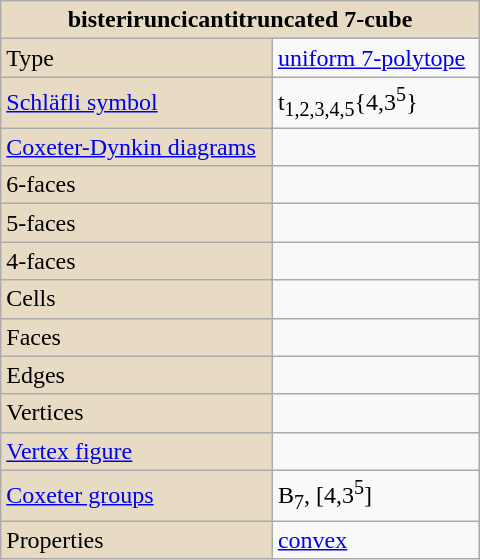<table class="wikitable" align="right" style="margin-left:10px" width="320">
<tr>
<th style="background:#e7dcc3;" colspan="2">bisteriruncicantitruncated 7-cube</th>
</tr>
<tr>
<td style="background:#e7dcc3;">Type</td>
<td><a href='#'>uniform 7-polytope</a></td>
</tr>
<tr>
<td style="background:#e7dcc3;"><a href='#'>Schläfli symbol</a></td>
<td>t<sub>1,2,3,4,5</sub>{4,3<sup>5</sup>}</td>
</tr>
<tr>
<td style="background:#e7dcc3;"><a href='#'>Coxeter-Dynkin diagrams</a></td>
<td></td>
</tr>
<tr>
<td style="background:#e7dcc3;">6-faces</td>
<td></td>
</tr>
<tr>
<td style="background:#e7dcc3;">5-faces</td>
<td></td>
</tr>
<tr>
<td style="background:#e7dcc3;">4-faces</td>
<td></td>
</tr>
<tr>
<td style="background:#e7dcc3;">Cells</td>
<td></td>
</tr>
<tr>
<td style="background:#e7dcc3;">Faces</td>
<td></td>
</tr>
<tr>
<td style="background:#e7dcc3;">Edges</td>
<td></td>
</tr>
<tr>
<td style="background:#e7dcc3;">Vertices</td>
<td></td>
</tr>
<tr>
<td style="background:#e7dcc3;"><a href='#'>Vertex figure</a></td>
<td></td>
</tr>
<tr>
<td style="background:#e7dcc3;"><a href='#'>Coxeter groups</a></td>
<td>B<sub>7</sub>, [4,3<sup>5</sup>]</td>
</tr>
<tr>
<td style="background:#e7dcc3;">Properties</td>
<td><a href='#'>convex</a></td>
</tr>
</table>
